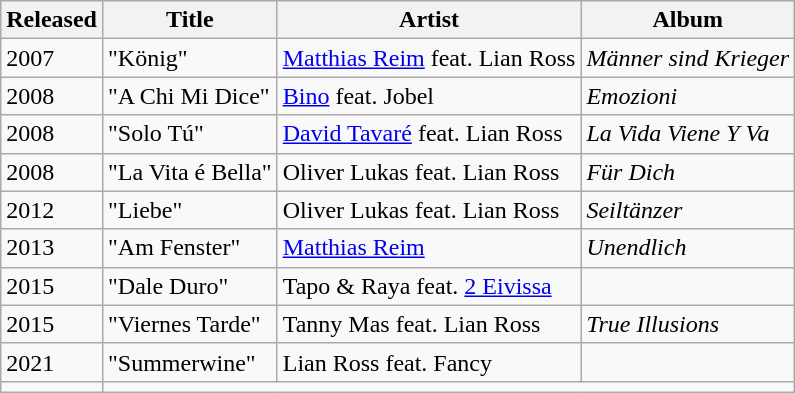<table class="wikitable sortable">
<tr>
<th>Released</th>
<th>Title</th>
<th>Artist</th>
<th>Album</th>
</tr>
<tr>
<td>2007</td>
<td>"König"</td>
<td><a href='#'>Matthias Reim</a> feat. Lian Ross</td>
<td><em>Männer sind Krieger</em></td>
</tr>
<tr>
<td>2008</td>
<td>"A Chi Mi Dice"</td>
<td><a href='#'>Bino</a> feat. Jobel</td>
<td><em>Emozioni</em></td>
</tr>
<tr>
<td>2008</td>
<td>"Solo Tú"</td>
<td><a href='#'>David Tavaré</a> feat. Lian Ross</td>
<td><em>La Vida Viene Y Va</em></td>
</tr>
<tr>
<td>2008</td>
<td>"La Vita é Bella"</td>
<td>Oliver Lukas feat. Lian Ross</td>
<td><em>Für Dich</em></td>
</tr>
<tr>
<td>2012</td>
<td>"Liebe"</td>
<td>Oliver Lukas feat. Lian Ross</td>
<td><em>Seiltänzer</em></td>
</tr>
<tr>
<td>2013</td>
<td>"Am Fenster"</td>
<td><a href='#'>Matthias Reim</a></td>
<td><em>Unendlich</em></td>
</tr>
<tr>
<td>2015</td>
<td>"Dale Duro"</td>
<td>Tapo & Raya feat. <a href='#'>2 Eivissa</a></td>
<td></td>
</tr>
<tr>
<td>2015</td>
<td>"Viernes Tarde"</td>
<td>Tanny Mas feat. Lian Ross</td>
<td><em>True Illusions</em></td>
</tr>
<tr>
<td>2021</td>
<td>"Summerwine"</td>
<td>Lian Ross feat. Fancy</td>
<td></td>
</tr>
<tr>
<td></td>
</tr>
</table>
